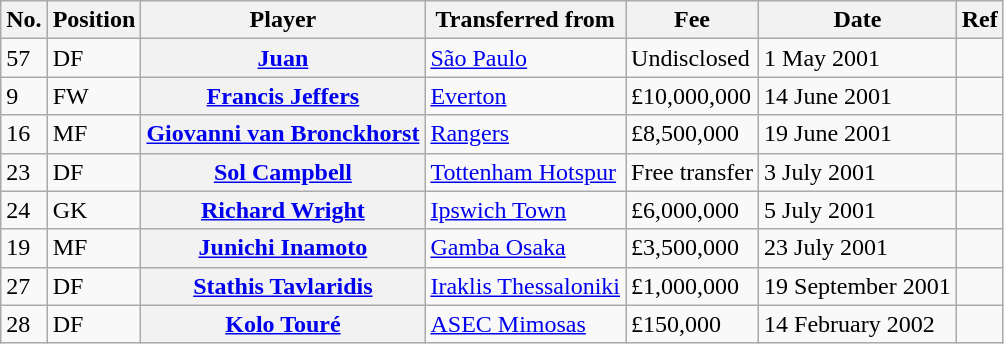<table class="wikitable plainrowheaders" style="text-align:center; text-align:left">
<tr>
<th scope="col">No.</th>
<th scope="col">Position</th>
<th scope="col">Player</th>
<th scope="col">Transferred from</th>
<th scope="col">Fee</th>
<th scope="col">Date</th>
<th scope="col">Ref</th>
</tr>
<tr>
<td>57</td>
<td>DF</td>
<th scope="row"><a href='#'>Juan</a></th>
<td><a href='#'>São Paulo</a></td>
<td>Undisclosed</td>
<td>1 May 2001</td>
<td></td>
</tr>
<tr>
<td>9</td>
<td>FW</td>
<th scope="row"><a href='#'>Francis Jeffers</a></th>
<td><a href='#'>Everton</a></td>
<td>£10,000,000</td>
<td>14 June 2001</td>
<td></td>
</tr>
<tr>
<td>16</td>
<td>MF</td>
<th scope="row"><a href='#'>Giovanni van Bronckhorst</a></th>
<td><a href='#'>Rangers</a></td>
<td>£8,500,000</td>
<td>19 June 2001</td>
<td></td>
</tr>
<tr>
<td>23</td>
<td>DF</td>
<th scope="row"><a href='#'>Sol Campbell</a></th>
<td><a href='#'>Tottenham Hotspur</a></td>
<td>Free transfer</td>
<td>3 July 2001</td>
<td></td>
</tr>
<tr>
<td>24</td>
<td>GK</td>
<th scope="row"><a href='#'>Richard Wright</a></th>
<td><a href='#'>Ipswich Town</a></td>
<td>£6,000,000</td>
<td>5 July 2001</td>
<td></td>
</tr>
<tr>
<td>19</td>
<td>MF</td>
<th scope="row"><a href='#'>Junichi Inamoto</a></th>
<td><a href='#'>Gamba Osaka</a></td>
<td>£3,500,000</td>
<td>23 July 2001</td>
<td></td>
</tr>
<tr>
<td>27</td>
<td>DF</td>
<th scope="row"><a href='#'>Stathis Tavlaridis</a></th>
<td><a href='#'>Iraklis Thessaloniki</a></td>
<td>£1,000,000</td>
<td>19 September 2001</td>
<td></td>
</tr>
<tr>
<td>28</td>
<td>DF</td>
<th scope="row"><a href='#'>Kolo Touré</a></th>
<td><a href='#'>ASEC Mimosas</a></td>
<td>£150,000</td>
<td>14 February 2002</td>
<td></td>
</tr>
</table>
